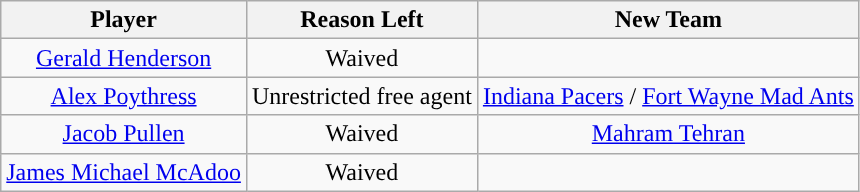<table class="wikitable sortable sortable">
<tr>
<th>Player</th>
<th>Reason Left</th>
<th>New Team</th>
</tr>
<tr style="text-align: center">
<td><a href='#'>Gerald Henderson</a></td>
<td>Waived</td>
<td></td>
</tr>
<tr style="text-align: center">
<td><a href='#'>Alex Poythress</a></td>
<td>Unrestricted free agent</td>
<td><a href='#'>Indiana Pacers</a> / <a href='#'>Fort Wayne Mad Ants</a></td>
</tr>
<tr style="text-align: center">
<td><a href='#'>Jacob Pullen</a></td>
<td>Waived</td>
<td> <a href='#'>Mahram Tehran</a></td>
</tr>
<tr style="text-align: center">
<td><a href='#'>James Michael McAdoo</a></td>
<td>Waived</td>
<td></td>
</tr>
</table>
